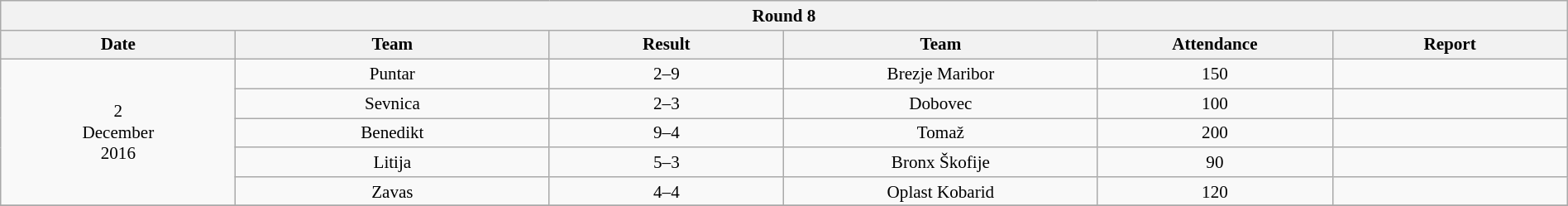<table class="wikitable collapsible collapsed" style="font-size:88%; text-align:center; width:100%">
<tr>
<th colspan=6 bgcolor=#FFFFFF>Round 8</th>
</tr>
<tr>
<th width=15% bgcolor=#89CFF0>Date</th>
<th width=20% bgcolor=#89CFF0>Team</th>
<th width=15% bgcolor=#89CFF0>Result</th>
<th width=20% bgcolor=#89CFF0>Team</th>
<th width=15% bgcolor=#89CFF0>Attendance</th>
<th width=15% bgcolor=#89CFF0>Report</th>
</tr>
<tr>
<td rowspan=5>2 <br> December <br> 2016</td>
<td>Puntar</td>
<td>2–9</td>
<td>Brezje Maribor</td>
<td>150</td>
<td></td>
</tr>
<tr align=center>
<td>Sevnica</td>
<td>2–3</td>
<td>Dobovec</td>
<td>100</td>
<td></td>
</tr>
<tr align=center>
<td>Benedikt</td>
<td>9–4</td>
<td>Tomaž</td>
<td>200</td>
<td></td>
</tr>
<tr align=center>
<td>Litija</td>
<td>5–3</td>
<td>Bronx Škofije</td>
<td>90</td>
<td></td>
</tr>
<tr align=center>
<td>Zavas</td>
<td>4–4</td>
<td>Oplast Kobarid</td>
<td>120</td>
<td></td>
</tr>
<tr>
</tr>
</table>
